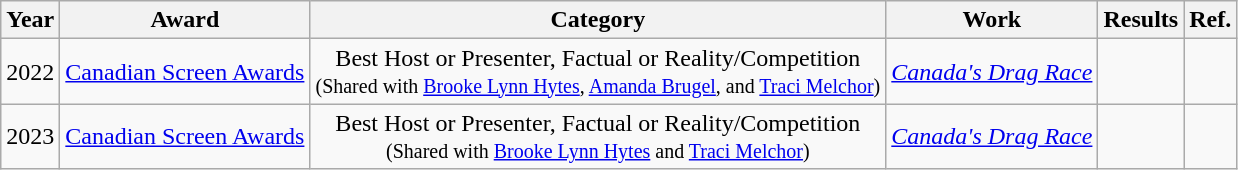<table class="wikitable sortable" >
<tr>
<th>Year</th>
<th>Award</th>
<th>Category</th>
<th>Work</th>
<th>Results</th>
<th>Ref.</th>
</tr>
<tr>
<td style="text-align:center">2022</td>
<td style="text-align:center"><a href='#'>Canadian Screen Awards</a></td>
<td style="text-align:center">Best Host or Presenter, Factual or Reality/Competition<br><small>(Shared with <a href='#'>Brooke Lynn Hytes</a>, <a href='#'>Amanda Brugel</a>, and <a href='#'>Traci Melchor</a>)</small></td>
<td style="text-align:center"><em><a href='#'>Canada's Drag Race</a></em></td>
<td></td>
<td style="text-align:center"></td>
</tr>
<tr>
<td style="text-align:center">2023</td>
<td style="text-align:center"><a href='#'>Canadian Screen Awards</a></td>
<td style="text-align:center">Best Host or Presenter, Factual or Reality/Competition<br><small>(Shared with <a href='#'>Brooke Lynn Hytes</a> and <a href='#'>Traci Melchor</a>)</small></td>
<td style="text-align:center"><em><a href='#'>Canada's Drag Race</a></em></td>
<td></td>
<td style="text-align:center"></td>
</tr>
</table>
